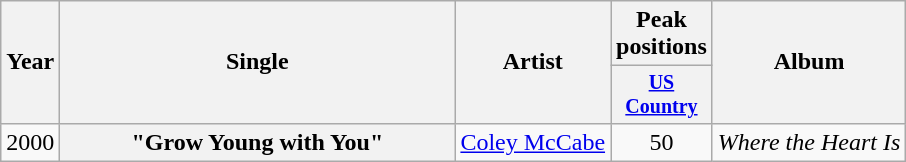<table class="wikitable plainrowheaders" style="text-align:center;">
<tr>
<th rowspan=2>Year</th>
<th rowspan=2 style="width:16em;">Single</th>
<th rowspan=2>Artist</th>
<th>Peak positions</th>
<th rowspan=2>Album</th>
</tr>
<tr style="font-size:smaller;">
<th style="width:60px;"><a href='#'>US Country</a></th>
</tr>
<tr>
<td>2000</td>
<th scope="row">"Grow Young with You"</th>
<td><a href='#'>Coley McCabe</a></td>
<td style="text-align:center;">50</td>
<td><em>Where the Heart Is</em> </td>
</tr>
</table>
